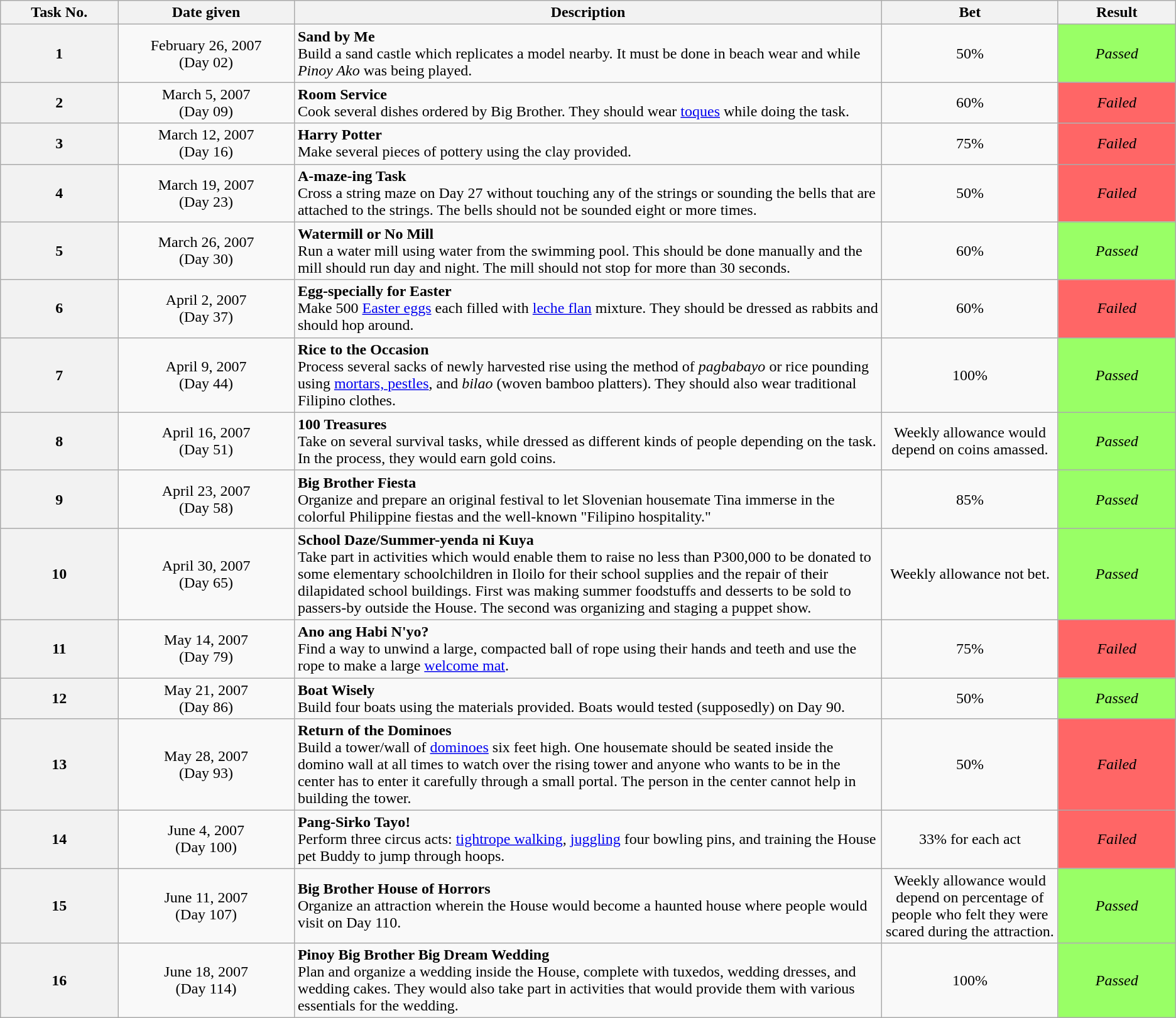<table class="wikitable">
<tr>
<th style="width: 10%;">Task No.</th>
<th style="width: 15%;">Date given</th>
<th style="width: 50%;">Description</th>
<th style="width: 15%;">Bet</th>
<th style="width: 10%;">Result</th>
</tr>
<tr>
<th>1</th>
<td align="center">February 26, 2007<br>(Day 02)</td>
<td><strong>Sand by Me</strong><br>Build a sand castle which replicates a model nearby. It must be done in beach wear and while <em>Pinoy Ako</em> was being played.</td>
<td align="center">50%</td>
<td align="center" bgcolor="#9F6"><em>Passed</em></td>
</tr>
<tr>
<th>2</th>
<td align="center">March 5, 2007<br>(Day 09)</td>
<td><strong>Room Service</strong><br>Cook several dishes ordered by Big Brother. They should wear <a href='#'>toques</a> while doing the task.</td>
<td align="center">60%</td>
<td align="center" bgcolor="#FF6666"><em>Failed</em></td>
</tr>
<tr>
<th>3</th>
<td align="center">March 12, 2007<br>(Day 16)</td>
<td><strong>Harry Potter</strong><br>Make several pieces of pottery using the clay provided.</td>
<td align="center">75%</td>
<td align="center" bgcolor="#FF6666"><em>Failed</em></td>
</tr>
<tr>
<th>4</th>
<td align="center">March 19, 2007<br>(Day 23)</td>
<td><strong>A-maze-ing Task</strong><br>Cross a string maze on Day 27 without touching any of the strings or sounding the bells that are attached to the strings. The bells should not be sounded eight or more times.</td>
<td align="center">50%</td>
<td align="center" bgcolor="#FF6666"><em>Failed</em></td>
</tr>
<tr>
<th>5</th>
<td align="center">March 26, 2007<br>(Day 30)</td>
<td><strong>Watermill or No Mill</strong><br>Run a water mill using water from the swimming pool. This should be done manually and the mill should run day and night. The mill should not stop for more than 30 seconds.</td>
<td align="center">60%</td>
<td align="center" bgcolor="#9F6"><em>Passed</em></td>
</tr>
<tr>
<th>6</th>
<td align="center">April 2, 2007<br>(Day 37)</td>
<td><strong>Egg-specially for Easter</strong><br>Make 500 <a href='#'>Easter eggs</a> each filled with <a href='#'>leche flan</a> mixture. They should be dressed as rabbits and should hop around.</td>
<td align="center">60%</td>
<td align="center" bgcolor="#FF6666"><em>Failed</em></td>
</tr>
<tr>
<th>7</th>
<td align="center">April 9, 2007<br>(Day 44)</td>
<td><strong>Rice to the Occasion</strong><br>Process several sacks of newly harvested rise using the method of <em>pagbabayo</em> or rice pounding using <a href='#'>mortars, pestles</a>, and <em>bilao</em> (woven bamboo platters). They should also wear traditional Filipino clothes.</td>
<td align="center">100%</td>
<td align="center" bgcolor="#9F6"><em>Passed</em></td>
</tr>
<tr>
<th>8</th>
<td align="center">April 16, 2007<br>(Day 51)</td>
<td><strong>100 Treasures</strong><br>Take on several survival tasks, while dressed as different kinds of people depending on the task. In the process, they would earn gold coins.</td>
<td align="center">Weekly allowance would depend on coins amassed.</td>
<td align="center" bgcolor="#9F6"><em>Passed</em></td>
</tr>
<tr>
<th>9</th>
<td align="center">April 23, 2007<br>(Day 58)</td>
<td><strong>Big Brother Fiesta</strong><br>Organize and prepare an original festival to let Slovenian housemate Tina immerse in the colorful Philippine fiestas and the well-known "Filipino hospitality."</td>
<td align="center">85%</td>
<td align="center" bgcolor="#9F6"><em>Passed</em></td>
</tr>
<tr>
<th>10</th>
<td align="center">April 30, 2007<br>(Day 65)</td>
<td><strong>School Daze/Summer-yenda ni Kuya</strong><br>Take part in activities which would enable them to raise no less than P300,000 to be donated to some elementary schoolchildren in Iloilo for their school supplies and the repair of their dilapidated school buildings. First was making summer foodstuffs and desserts to be sold to passers-by outside the House. The second was organizing and staging a puppet show.</td>
<td align="center">Weekly allowance not bet.</td>
<td align="center" bgcolor="#9F6"><em>Passed</em></td>
</tr>
<tr>
<th>11</th>
<td align="center">May 14, 2007<br>(Day 79)</td>
<td><strong>Ano ang Habi N'yo?</strong><br>Find a way to unwind a large, compacted ball of rope using their hands and teeth and use the rope to make a large <a href='#'>welcome mat</a>.</td>
<td align="center">75%</td>
<td align="center" bgcolor="#FF6666"><em>Failed</em></td>
</tr>
<tr>
<th>12</th>
<td align="center">May 21, 2007<br>(Day 86)</td>
<td><strong>Boat Wisely</strong><br>Build four boats using the materials provided. Boats would tested (supposedly) on Day 90.</td>
<td align="center">50%</td>
<td align="center" bgcolor="#9F6"><em>Passed</em></td>
</tr>
<tr>
<th>13</th>
<td align="center">May 28, 2007<br>(Day 93)</td>
<td><strong>Return of the Dominoes</strong><br>Build a tower/wall of <a href='#'>dominoes</a> six feet high. One housemate should be seated inside the domino wall at all times to watch over the rising tower and anyone who wants to be in the center has to enter it carefully through a small portal. The person in the center cannot help in building the tower.</td>
<td align="center">50%</td>
<td align="center" bgcolor="#FF6666"><em>Failed</em></td>
</tr>
<tr>
<th>14</th>
<td align="center">June 4, 2007<br>(Day 100)</td>
<td><strong>Pang-Sirko Tayo!</strong><br>Perform three circus acts: <a href='#'>tightrope walking</a>, <a href='#'>juggling</a> four bowling pins, and training the House pet Buddy to jump through hoops.</td>
<td align="center">33% for each act</td>
<td align="center" bgcolor="#FF6666"><em>Failed</em></td>
</tr>
<tr>
<th>15</th>
<td align="center">June 11, 2007<br>(Day 107)</td>
<td><strong>Big Brother House of Horrors</strong><br>Organize an attraction wherein the House would become a haunted house where people would visit on Day 110.</td>
<td align="center">Weekly allowance would depend on percentage of people who felt they were scared during the attraction.</td>
<td align="center" bgcolor="#9F6"><em>Passed</em></td>
</tr>
<tr>
<th>16</th>
<td align="center">June 18, 2007<br>(Day 114)</td>
<td><strong>Pinoy Big Brother Big Dream Wedding</strong><br>Plan and organize a wedding inside the House, complete with tuxedos, wedding dresses, and wedding cakes. They would also take part in activities that would provide them with various essentials for the wedding.</td>
<td align="center">100%</td>
<td align="center" bgcolor="#9F6"><em>Passed</em></td>
</tr>
</table>
